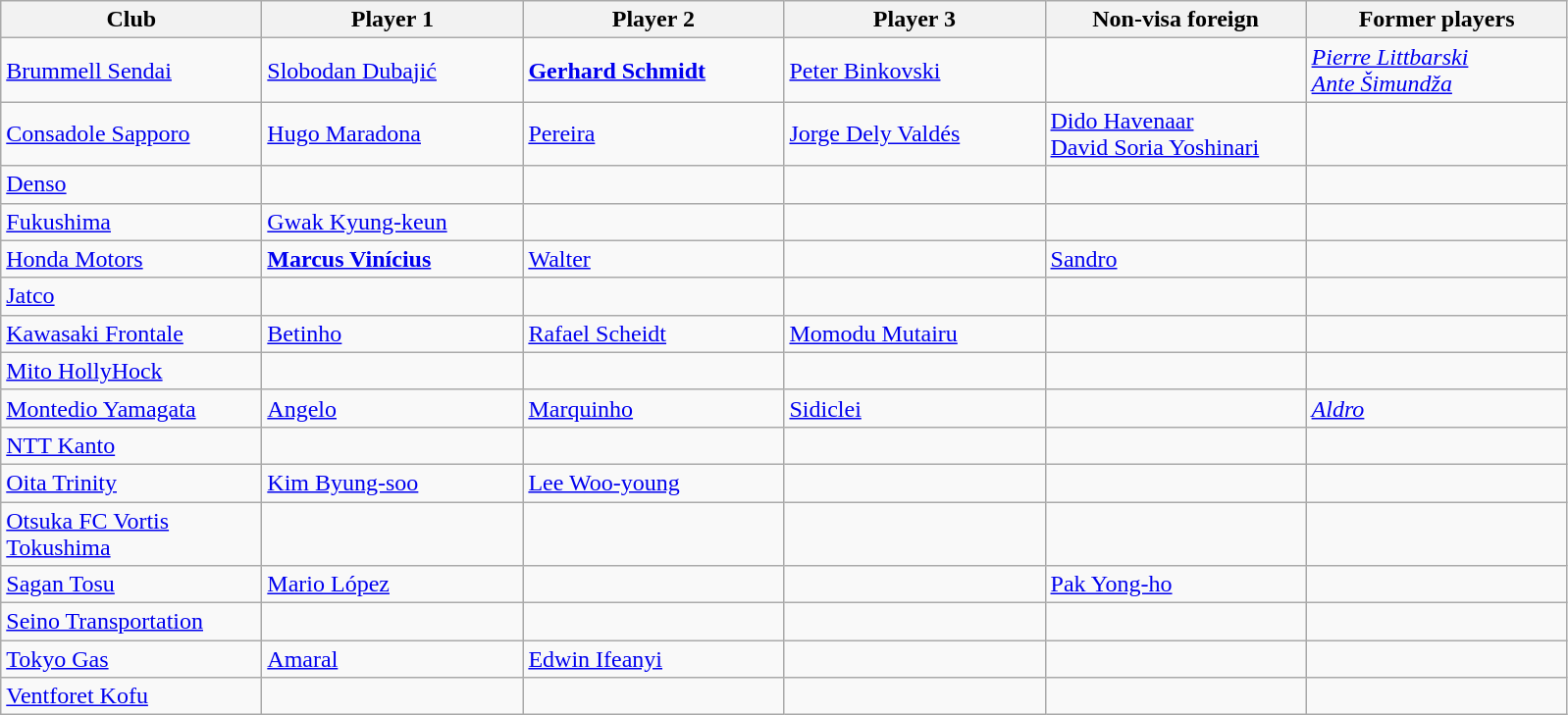<table class="wikitable">
<tr>
<th width="170">Club</th>
<th width="170">Player 1</th>
<th width="170">Player 2</th>
<th width="170">Player 3</th>
<th width="170">Non-visa foreign</th>
<th width="170">Former players</th>
</tr>
<tr>
<td><a href='#'>Brummell Sendai</a></td>
<td> <a href='#'>Slobodan Dubajić</a></td>
<td> <strong><a href='#'>Gerhard Schmidt</a></strong></td>
<td> <a href='#'>Peter Binkovski</a></td>
<td></td>
<td> <em><a href='#'>Pierre Littbarski</a></em><br> <em><a href='#'>Ante Šimundža</a></em></td>
</tr>
<tr>
<td><a href='#'>Consadole Sapporo</a></td>
<td> <a href='#'>Hugo Maradona</a></td>
<td> <a href='#'>Pereira</a></td>
<td> <a href='#'>Jorge Dely Valdés</a></td>
<td> <a href='#'>Dido Havenaar</a><br> <a href='#'>David Soria Yoshinari</a></td>
<td></td>
</tr>
<tr>
<td><a href='#'>Denso</a></td>
<td></td>
<td></td>
<td></td>
<td></td>
<td></td>
</tr>
<tr>
<td><a href='#'>Fukushima</a></td>
<td> <a href='#'>Gwak Kyung-keun</a></td>
<td></td>
<td></td>
<td></td>
<td></td>
</tr>
<tr>
<td><a href='#'>Honda Motors</a></td>
<td> <strong><a href='#'>Marcus Vinícius</a></strong></td>
<td> <a href='#'>Walter</a></td>
<td></td>
<td> <a href='#'>Sandro</a></td>
<td></td>
</tr>
<tr>
<td><a href='#'>Jatco</a></td>
<td></td>
<td></td>
<td></td>
<td></td>
<td></td>
</tr>
<tr>
<td><a href='#'>Kawasaki Frontale</a></td>
<td> <a href='#'>Betinho</a></td>
<td> <a href='#'>Rafael Scheidt</a></td>
<td> <a href='#'>Momodu Mutairu</a></td>
<td></td>
<td></td>
</tr>
<tr>
<td><a href='#'>Mito HollyHock</a></td>
<td></td>
<td></td>
<td></td>
<td></td>
<td></td>
</tr>
<tr>
<td><a href='#'>Montedio Yamagata</a></td>
<td> <a href='#'>Angelo</a></td>
<td> <a href='#'>Marquinho</a></td>
<td> <a href='#'>Sidiclei</a></td>
<td></td>
<td> <em><a href='#'>Aldro</a></em></td>
</tr>
<tr>
<td><a href='#'>NTT Kanto</a></td>
<td></td>
<td></td>
<td></td>
<td></td>
<td></td>
</tr>
<tr>
<td><a href='#'>Oita Trinity</a></td>
<td> <a href='#'>Kim Byung-soo</a></td>
<td> <a href='#'>Lee Woo-young</a></td>
<td></td>
<td></td>
<td></td>
</tr>
<tr>
<td><a href='#'>Otsuka FC Vortis Tokushima</a></td>
<td></td>
<td></td>
<td></td>
<td></td>
<td></td>
</tr>
<tr>
<td><a href='#'>Sagan Tosu</a></td>
<td> <a href='#'>Mario López</a></td>
<td></td>
<td></td>
<td> <a href='#'>Pak Yong-ho</a></td>
<td></td>
</tr>
<tr>
<td><a href='#'>Seino Transportation</a></td>
<td></td>
<td></td>
<td></td>
<td></td>
<td></td>
</tr>
<tr>
<td><a href='#'>Tokyo Gas</a></td>
<td> <a href='#'>Amaral</a></td>
<td> <a href='#'>Edwin Ifeanyi</a></td>
<td></td>
<td></td>
<td></td>
</tr>
<tr>
<td><a href='#'>Ventforet Kofu</a></td>
<td></td>
<td></td>
<td></td>
<td></td>
<td></td>
</tr>
</table>
